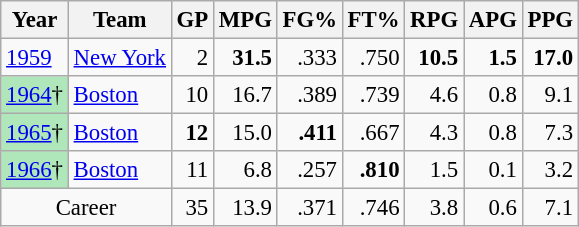<table class="wikitable sortable" style="font-size:95%; text-align:right;">
<tr>
<th>Year</th>
<th>Team</th>
<th>GP</th>
<th>MPG</th>
<th>FG%</th>
<th>FT%</th>
<th>RPG</th>
<th>APG</th>
<th>PPG</th>
</tr>
<tr>
<td style="text-align:left;"><a href='#'>1959</a></td>
<td style="text-align:left;"><a href='#'>New York</a></td>
<td>2</td>
<td><strong>31.5</strong></td>
<td>.333</td>
<td>.750</td>
<td><strong>10.5</strong></td>
<td><strong>1.5</strong></td>
<td><strong>17.0</strong></td>
</tr>
<tr>
<td style="text-align:left;background:#afe6ba;"><a href='#'>1964</a>†</td>
<td style="text-align:left;"><a href='#'>Boston</a></td>
<td>10</td>
<td>16.7</td>
<td>.389</td>
<td>.739</td>
<td>4.6</td>
<td>0.8</td>
<td>9.1</td>
</tr>
<tr>
<td style="text-align:left;background:#afe6ba;"><a href='#'>1965</a>†</td>
<td style="text-align:left;"><a href='#'>Boston</a></td>
<td><strong>12</strong></td>
<td>15.0</td>
<td><strong>.411</strong></td>
<td>.667</td>
<td>4.3</td>
<td>0.8</td>
<td>7.3</td>
</tr>
<tr>
<td style="text-align:left;background:#afe6ba;"><a href='#'>1966</a>†</td>
<td style="text-align:left;"><a href='#'>Boston</a></td>
<td>11</td>
<td>6.8</td>
<td>.257</td>
<td><strong>.810</strong></td>
<td>1.5</td>
<td>0.1</td>
<td>3.2</td>
</tr>
<tr class="sortbottom">
<td style="text-align:center;" colspan="2">Career</td>
<td>35</td>
<td>13.9</td>
<td>.371</td>
<td>.746</td>
<td>3.8</td>
<td>0.6</td>
<td>7.1</td>
</tr>
</table>
